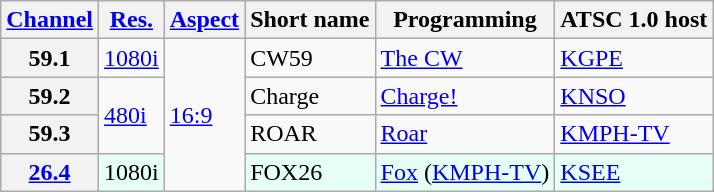<table class="wikitable">
<tr>
<th scope = "col"><a href='#'>Channel</a></th>
<th scope = "col"><a href='#'>Res.</a></th>
<th scope = "col"><a href='#'>Aspect</a></th>
<th scope = "col">Short name</th>
<th scope = "col">Programming</th>
<th scope = "col">ATSC 1.0 host</th>
</tr>
<tr>
<th scope = "row">59.1</th>
<td><a href='#'>1080i</a></td>
<td rowspan=4><a href='#'>16:9</a></td>
<td>CW59</td>
<td><a href='#'>The CW</a></td>
<td><a href='#'>KGPE</a></td>
</tr>
<tr>
<th scope = "row">59.2</th>
<td rowspan=2><a href='#'>480i</a></td>
<td>Charge</td>
<td><a href='#'>Charge!</a></td>
<td><a href='#'>KNSO</a></td>
</tr>
<tr>
<th scope = "row">59.3</th>
<td>ROAR</td>
<td><a href='#'>Roar</a></td>
<td><a href='#'>KMPH-TV</a></td>
</tr>
<tr style="background-color: #E6FFF7;">
<th scope = "row"><a href='#'>26.4</a></th>
<td>1080i</td>
<td>FOX26</td>
<td><a href='#'>Fox</a> (<a href='#'>KMPH-TV</a>)</td>
<td><a href='#'>KSEE</a></td>
</tr>
</table>
